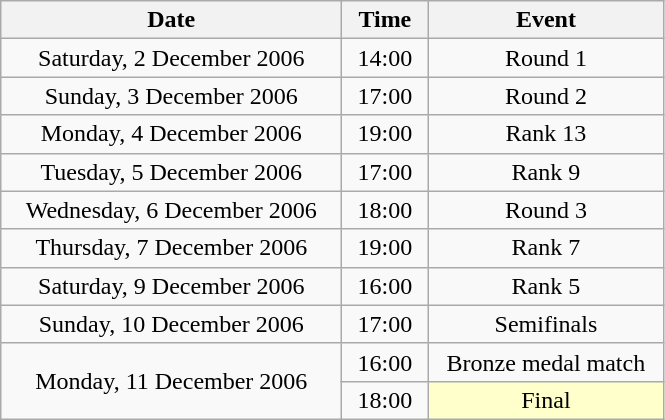<table class = "wikitable" style="text-align:center;">
<tr>
<th width=220>Date</th>
<th width=50>Time</th>
<th width=150>Event</th>
</tr>
<tr>
<td>Saturday, 2 December 2006</td>
<td>14:00</td>
<td>Round 1</td>
</tr>
<tr>
<td>Sunday, 3 December 2006</td>
<td>17:00</td>
<td>Round 2</td>
</tr>
<tr>
<td>Monday, 4 December 2006</td>
<td>19:00</td>
<td>Rank 13</td>
</tr>
<tr>
<td>Tuesday, 5 December 2006</td>
<td>17:00</td>
<td>Rank 9</td>
</tr>
<tr>
<td>Wednesday, 6 December 2006</td>
<td>18:00</td>
<td>Round 3</td>
</tr>
<tr>
<td>Thursday, 7 December 2006</td>
<td>19:00</td>
<td>Rank 7</td>
</tr>
<tr>
<td>Saturday, 9 December 2006</td>
<td>16:00</td>
<td>Rank 5</td>
</tr>
<tr>
<td>Sunday, 10 December 2006</td>
<td>17:00</td>
<td>Semifinals</td>
</tr>
<tr>
<td rowspan=2>Monday, 11 December 2006</td>
<td>16:00</td>
<td>Bronze medal match</td>
</tr>
<tr>
<td>18:00</td>
<td bgcolor=ffffcc>Final</td>
</tr>
</table>
